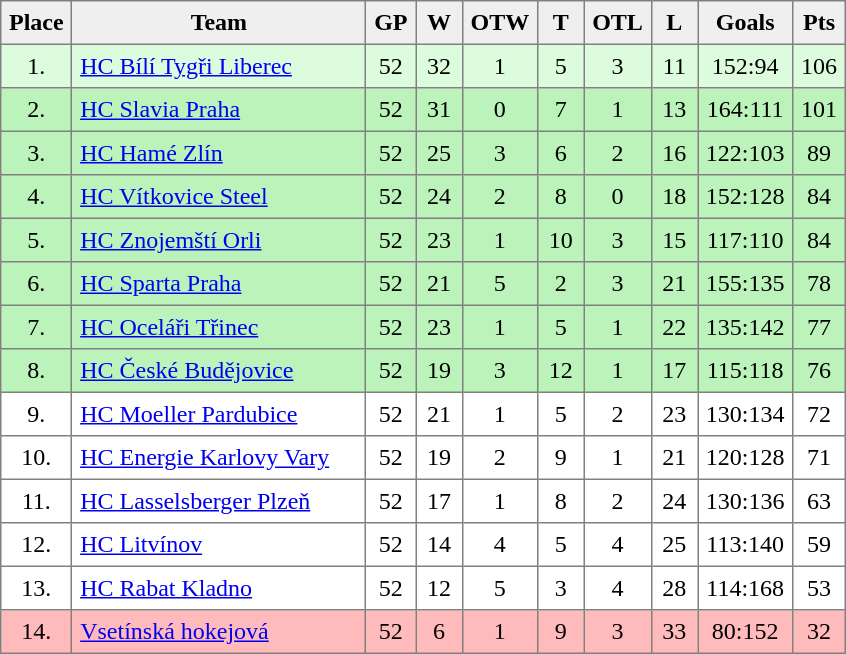<table style=border-collapse:collapse border=1 cellspacing=0 cellpadding=5>
<tr align=center bgcolor=#efefef>
<th width="20">Place</th>
<th width="185">Team</th>
<th width="20">GP</th>
<th width="20">W</th>
<th width="20">OTW</th>
<th width="20">T</th>
<th width="20">OTL</th>
<th width="20">L</th>
<th width="40">Goals</th>
<th width="20">Pts</th>
</tr>
<tr style="text-align:center;background:#DDFCDD">
<td>1.</td>
<td align="left"><a href='#'>HC Bílí Tygři Liberec</a></td>
<td>52</td>
<td>32</td>
<td>1</td>
<td>5</td>
<td>3</td>
<td>11</td>
<td>152:94</td>
<td>106</td>
</tr>
<tr style="text-align:center;background:#BBF3BB">
<td>2.</td>
<td align="left"><a href='#'>HC Slavia Praha</a></td>
<td>52</td>
<td>31</td>
<td>0</td>
<td>7</td>
<td>1</td>
<td>13</td>
<td>164:111</td>
<td>101</td>
</tr>
<tr style="text-align:center;background:#BBF3BB">
<td>3.</td>
<td align="left"><a href='#'>HC Hamé Zlín</a></td>
<td>52</td>
<td>25</td>
<td>3</td>
<td>6</td>
<td>2</td>
<td>16</td>
<td>122:103</td>
<td>89</td>
</tr>
<tr style="text-align:center;background:#BBF3BB">
<td>4.</td>
<td align="left"><a href='#'>HC Vítkovice Steel</a></td>
<td>52</td>
<td>24</td>
<td>2</td>
<td>8</td>
<td>0</td>
<td>18</td>
<td>152:128</td>
<td>84</td>
</tr>
<tr style="text-align:center;background:#BBF3BB">
<td>5.</td>
<td align="left"><a href='#'>HC Znojemští Orli</a></td>
<td>52</td>
<td>23</td>
<td>1</td>
<td>10</td>
<td>3</td>
<td>15</td>
<td>117:110</td>
<td>84</td>
</tr>
<tr style="text-align:center;background:#BBF3BB">
<td>6.</td>
<td align="left"><a href='#'>HC Sparta Praha</a></td>
<td>52</td>
<td>21</td>
<td>5</td>
<td>2</td>
<td>3</td>
<td>21</td>
<td>155:135</td>
<td>78</td>
</tr>
<tr style="text-align:center;background:#BBF3BB">
<td>7.</td>
<td align="left"><a href='#'>HC Oceláři Třinec</a></td>
<td>52</td>
<td>23</td>
<td>1</td>
<td>5</td>
<td>1</td>
<td>22</td>
<td>135:142</td>
<td>77</td>
</tr>
<tr style="text-align:center;background:#BBF3BB">
<td>8.</td>
<td align="left"><a href='#'>HC České Budějovice</a></td>
<td>52</td>
<td>19</td>
<td>3</td>
<td>12</td>
<td>1</td>
<td>17</td>
<td>115:118</td>
<td>76</td>
</tr>
<tr align=center>
<td>9.</td>
<td align="left"><a href='#'>HC Moeller Pardubice</a></td>
<td>52</td>
<td>21</td>
<td>1</td>
<td>5</td>
<td>2</td>
<td>23</td>
<td>130:134</td>
<td>72</td>
</tr>
<tr align=center>
<td>10.</td>
<td align="left"><a href='#'>HC Energie Karlovy Vary</a></td>
<td>52</td>
<td>19</td>
<td>2</td>
<td>9</td>
<td>1</td>
<td>21</td>
<td>120:128</td>
<td>71</td>
</tr>
<tr align=center>
<td>11.</td>
<td align="left"><a href='#'>HC Lasselsberger Plzeň</a></td>
<td>52</td>
<td>17</td>
<td>1</td>
<td>8</td>
<td>2</td>
<td>24</td>
<td>130:136</td>
<td>63</td>
</tr>
<tr align=center>
<td>12.</td>
<td align="left"><a href='#'>HC Litvínov</a></td>
<td>52</td>
<td>14</td>
<td>4</td>
<td>5</td>
<td>4</td>
<td>25</td>
<td>113:140</td>
<td>59</td>
</tr>
<tr align=center>
<td>13.</td>
<td align="left"><a href='#'>HC Rabat Kladno</a></td>
<td>52</td>
<td>12</td>
<td>5</td>
<td>3</td>
<td>4</td>
<td>28</td>
<td>114:168</td>
<td>53</td>
</tr>
<tr style="text-align:center;background:#FFBBBB">
<td>14.</td>
<td align="left"><a href='#'>Vsetínská hokejová</a></td>
<td>52</td>
<td>6</td>
<td>1</td>
<td>9</td>
<td>3</td>
<td>33</td>
<td>80:152</td>
<td>32</td>
</tr>
</table>
